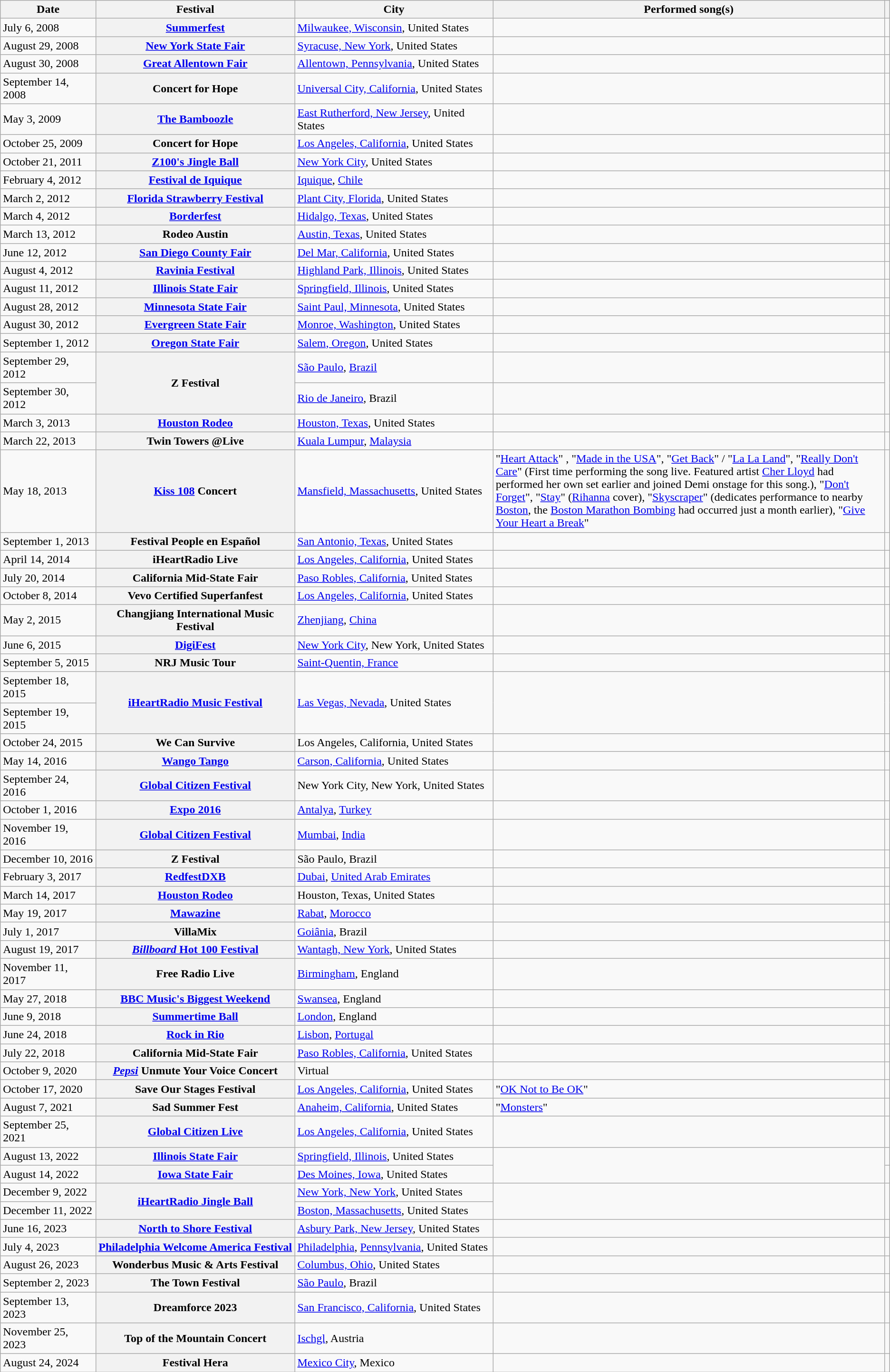<table class="wikitable sortable plainrowheaders">
<tr>
<th>Date</th>
<th>Festival</th>
<th>City</th>
<th width="44%">Performed song(s)</th>
<th scope="col" class="unsortable"></th>
</tr>
<tr>
<td>July 6, 2008</td>
<th scope="row"><a href='#'>Summerfest</a></th>
<td><a href='#'>Milwaukee, Wisconsin</a>, United States</td>
<td></td>
<td></td>
</tr>
<tr>
<td>August 29, 2008</td>
<th scope="row"><a href='#'>New York State Fair</a></th>
<td><a href='#'>Syracuse, New York</a>, United States</td>
<td></td>
<td></td>
</tr>
<tr>
<td>August 30, 2008</td>
<th scope="row"><a href='#'>Great Allentown Fair</a></th>
<td><a href='#'>Allentown, Pennsylvania</a>, United States</td>
<td></td>
<td></td>
</tr>
<tr>
<td>September 14, 2008</td>
<th scope="row">Concert for Hope</th>
<td><a href='#'>Universal City, California</a>, United States</td>
<td></td>
<td></td>
</tr>
<tr>
<td>May 3, 2009</td>
<th scope="row"><a href='#'>The Bamboozle</a></th>
<td><a href='#'>East Rutherford, New Jersey</a>, United States</td>
<td></td>
<td></td>
</tr>
<tr>
<td>October 25, 2009</td>
<th scope="row">Concert for Hope</th>
<td><a href='#'>Los Angeles, California</a>, United States</td>
<td></td>
<td></td>
</tr>
<tr>
<td>October 21, 2011</td>
<th scope="row"><a href='#'>Z100's Jingle Ball</a></th>
<td><a href='#'>New York City</a>, United States</td>
<td></td>
<td></td>
</tr>
<tr>
<td>February 4, 2012</td>
<th scope="row"><a href='#'>Festival de Iquique</a></th>
<td><a href='#'>Iquique</a>, <a href='#'>Chile</a></td>
<td></td>
<td></td>
</tr>
<tr>
<td>March 2, 2012</td>
<th scope="row"><a href='#'>Florida Strawberry Festival</a></th>
<td><a href='#'>Plant City, Florida</a>, United States</td>
<td></td>
<td></td>
</tr>
<tr>
<td>March 4, 2012</td>
<th scope="row"><a href='#'>Borderfest</a></th>
<td><a href='#'>Hidalgo, Texas</a>, United States</td>
<td></td>
<td></td>
</tr>
<tr>
<td>March 13, 2012</td>
<th scope="row">Rodeo Austin</th>
<td><a href='#'>Austin, Texas</a>, United States</td>
<td></td>
<td></td>
</tr>
<tr>
<td>June 12, 2012</td>
<th scope="row"><a href='#'>San Diego County Fair</a></th>
<td><a href='#'>Del Mar, California</a>, United States</td>
<td></td>
<td></td>
</tr>
<tr>
<td>August 4, 2012</td>
<th scope="row"><a href='#'>Ravinia Festival</a></th>
<td><a href='#'>Highland Park, Illinois</a>, United States</td>
<td></td>
<td></td>
</tr>
<tr>
<td>August 11, 2012</td>
<th scope="row"><a href='#'>Illinois State Fair</a></th>
<td><a href='#'>Springfield, Illinois</a>, United States</td>
<td></td>
<td></td>
</tr>
<tr>
<td>August 28, 2012</td>
<th scope="row"><a href='#'>Minnesota State Fair</a></th>
<td><a href='#'>Saint Paul, Minnesota</a>, United States</td>
<td></td>
<td></td>
</tr>
<tr>
<td>August 30, 2012</td>
<th scope="row"><a href='#'>Evergreen State Fair</a></th>
<td><a href='#'>Monroe, Washington</a>, United States</td>
<td></td>
<td></td>
</tr>
<tr>
<td>September 1, 2012</td>
<th scope="row"><a href='#'>Oregon State Fair</a></th>
<td><a href='#'>Salem, Oregon</a>, United States</td>
<td></td>
<td></td>
</tr>
<tr>
<td>September 29, 2012</td>
<th scope="row" rowspan="2">Z Festival</th>
<td><a href='#'>São Paulo</a>, <a href='#'>Brazil</a></td>
<td></td>
<td rowspan="2"></td>
</tr>
<tr>
<td>September 30, 2012</td>
<td><a href='#'>Rio de Janeiro</a>, Brazil</td>
<td></td>
</tr>
<tr>
<td>March 3, 2013</td>
<th scope="row"><a href='#'>Houston Rodeo</a></th>
<td><a href='#'>Houston, Texas</a>, United States</td>
<td></td>
<td></td>
</tr>
<tr>
<td>March 22, 2013</td>
<th scope="row">Twin Towers @Live</th>
<td><a href='#'>Kuala Lumpur</a>, <a href='#'>Malaysia</a></td>
<td></td>
<td></td>
</tr>
<tr>
<td>May 18, 2013</td>
<th scope="row"><a href='#'>Kiss 108</a> Concert</th>
<td><a href='#'>Mansfield, Massachusetts</a>, United States</td>
<td>"<a href='#'>Heart Attack</a>" , "<a href='#'>Made in the USA</a>", "<a href='#'>Get Back</a>" / "<a href='#'>La La Land</a>", "<a href='#'>Really Don't Care</a>" (First time performing the song live. Featured artist <a href='#'>Cher Lloyd</a> had performed her own set earlier and joined Demi onstage for this song.), "<a href='#'>Don't Forget</a>", "<a href='#'>Stay</a>" (<a href='#'>Rihanna</a> cover), "<a href='#'>Skyscraper</a>" (dedicates performance to nearby <a href='#'>Boston</a>, the <a href='#'>Boston Marathon Bombing</a> had occurred just a month earlier), "<a href='#'>Give Your Heart a Break</a>"</td>
<td align="center"></td>
</tr>
<tr>
<td>September 1, 2013</td>
<th scope="row">Festival People en Español</th>
<td><a href='#'>San Antonio, Texas</a>, United States</td>
<td></td>
<td></td>
</tr>
<tr>
<td>April 14, 2014</td>
<th scope="row">iHeartRadio Live</th>
<td><a href='#'>Los Angeles, California</a>, United States</td>
<td></td>
<td></td>
</tr>
<tr>
<td>July 20, 2014</td>
<th scope="row">California Mid-State Fair</th>
<td><a href='#'>Paso Robles, California</a>, United States</td>
<td></td>
<td></td>
</tr>
<tr>
<td>October 8, 2014</td>
<th scope="row">Vevo Certified Superfanfest</th>
<td><a href='#'>Los Angeles, California</a>, United States</td>
<td></td>
<td></td>
</tr>
<tr>
<td>May 2, 2015</td>
<th scope="row">Changjiang International Music Festival</th>
<td><a href='#'>Zhenjiang</a>, <a href='#'>China</a></td>
<td></td>
<td></td>
</tr>
<tr>
<td>June 6, 2015</td>
<th scope="row"><a href='#'>DigiFest</a></th>
<td><a href='#'>New York City</a>, New York, United States</td>
<td></td>
<td></td>
</tr>
<tr>
<td>September 5, 2015</td>
<th scope="row">NRJ Music Tour</th>
<td><a href='#'>Saint-Quentin, France</a></td>
<td></td>
<td></td>
</tr>
<tr>
<td>September 18, 2015</td>
<th scope="row" rowspan="2"><a href='#'>iHeartRadio Music Festival</a></th>
<td rowspan="2"><a href='#'>Las Vegas, Nevada</a>, United States</td>
<td rowspan="2"></td>
<td rowspan="2"></td>
</tr>
<tr>
<td>September 19, 2015</td>
</tr>
<tr>
<td>October 24, 2015</td>
<th scope="row">We Can Survive</th>
<td>Los Angeles, California, United States</td>
<td></td>
<td></td>
</tr>
<tr>
<td>May 14, 2016</td>
<th scope="row"><a href='#'>Wango Tango</a></th>
<td><a href='#'>Carson, California</a>, United States</td>
<td></td>
<td></td>
</tr>
<tr>
<td>September 24, 2016</td>
<th scope="row"><a href='#'>Global Citizen Festival</a></th>
<td>New York City, New York, United States</td>
<td></td>
<td></td>
</tr>
<tr>
<td>October 1, 2016</td>
<th scope="row"><a href='#'>Expo 2016</a></th>
<td><a href='#'>Antalya</a>, <a href='#'>Turkey</a></td>
<td></td>
<td></td>
</tr>
<tr>
<td>November 19, 2016</td>
<th scope="row"><a href='#'>Global Citizen Festival</a></th>
<td><a href='#'>Mumbai</a>, <a href='#'>India</a></td>
<td></td>
<td></td>
</tr>
<tr>
<td>December 10, 2016</td>
<th scope="row">Z Festival</th>
<td>São Paulo, Brazil</td>
<td></td>
<td></td>
</tr>
<tr>
<td>February 3, 2017</td>
<th scope="row"><a href='#'>RedfestDXB</a></th>
<td><a href='#'>Dubai</a>, <a href='#'>United Arab Emirates</a></td>
<td></td>
<td></td>
</tr>
<tr>
<td>March 14, 2017</td>
<th scope="row"><a href='#'>Houston Rodeo</a></th>
<td>Houston, Texas, United States</td>
<td></td>
<td></td>
</tr>
<tr>
<td>May 19, 2017</td>
<th scope="row"><a href='#'>Mawazine</a></th>
<td><a href='#'>Rabat</a>, <a href='#'>Morocco</a></td>
<td></td>
<td></td>
</tr>
<tr>
<td>July 1, 2017</td>
<th scope="row">VillaMix</th>
<td><a href='#'>Goiânia</a>, Brazil</td>
<td></td>
<td></td>
</tr>
<tr>
<td>August 19, 2017</td>
<th scope="row"><a href='#'><em>Billboard</em> Hot 100 Festival</a></th>
<td><a href='#'>Wantagh, New York</a>, United States</td>
<td></td>
<td></td>
</tr>
<tr>
<td>November 11, 2017</td>
<th scope="row">Free Radio Live</th>
<td><a href='#'>Birmingham</a>, England</td>
<td></td>
<td></td>
</tr>
<tr>
<td>May 27, 2018</td>
<th scope="row"><a href='#'>BBC Music's Biggest Weekend</a></th>
<td><a href='#'>Swansea</a>, England</td>
<td></td>
<td></td>
</tr>
<tr>
<td>June 9, 2018</td>
<th scope="row"><a href='#'>Summertime Ball</a></th>
<td><a href='#'>London</a>, England</td>
<td></td>
<td></td>
</tr>
<tr>
<td>June 24, 2018</td>
<th scope="row"><a href='#'>Rock in Rio</a></th>
<td><a href='#'>Lisbon</a>, <a href='#'>Portugal</a></td>
<td></td>
<td></td>
</tr>
<tr>
<td>July 22, 2018</td>
<th scope="row">California Mid-State Fair</th>
<td><a href='#'>Paso Robles, California</a>, United States</td>
<td></td>
<td></td>
</tr>
<tr>
<td>October 9, 2020</td>
<th scope="row"><em><a href='#'>Pepsi</a></em> Unmute Your Voice Concert</th>
<td>Virtual</td>
<td></td>
<td align="center"></td>
</tr>
<tr>
<td>October 17, 2020</td>
<th scope="row">Save Our Stages Festival</th>
<td><a href='#'>Los Angeles, California</a>, United States</td>
<td>"<a href='#'>OK Not to Be OK</a>" </td>
<td align="center"></td>
</tr>
<tr>
<td>August 7, 2021</td>
<th scope="row">Sad Summer Fest</th>
<td><a href='#'>Anaheim, California</a>, United States</td>
<td>"<a href='#'>Monsters</a>" </td>
<td align="center"></td>
</tr>
<tr>
<td>September 25, 2021</td>
<th scope="row"><a href='#'>Global Citizen Live</a></th>
<td><a href='#'>Los Angeles, California</a>, United States</td>
<td></td>
<td align="center"></td>
</tr>
<tr>
<td>August 13, 2022</td>
<th scope="row"><a href='#'>Illinois State Fair</a></th>
<td><a href='#'>Springfield, Illinois</a>, United States</td>
<td rowspan="2"></td>
<td align="center"></td>
</tr>
<tr>
<td>August 14, 2022</td>
<th scope="row"><a href='#'>Iowa State Fair</a></th>
<td><a href='#'>Des Moines, Iowa</a>, United States</td>
<td align="center"></td>
</tr>
<tr>
<td>December 9, 2022</td>
<th scope="row" rowspan="2"><a href='#'>iHeartRadio Jingle Ball</a></th>
<td><a href='#'>New York, New York</a>, United States</td>
<td rowspan="2"></td>
<td align="center" rowspan="2"></td>
</tr>
<tr>
<td>December 11, 2022</td>
<td><a href='#'>Boston, Massachusetts</a>, United States</td>
</tr>
<tr>
<td>June 16, 2023</td>
<th scope="row"><a href='#'>North to Shore Festival</a></th>
<td><a href='#'>Asbury Park, New Jersey</a>, United States</td>
<td></td>
<td align="center"></td>
</tr>
<tr>
<td>July 4, 2023</td>
<th scope="row"><a href='#'>Philadelphia Welcome America Festival</a></th>
<td><a href='#'>Philadelphia</a>, <a href='#'>Pennsylvania</a>, United States</td>
<td></td>
<td align="center"></td>
</tr>
<tr>
<td>August 26, 2023</td>
<th scope="row">Wonderbus Music & Arts Festival</th>
<td><a href='#'>Columbus, Ohio</a>, United States</td>
<td></td>
<td align="center"></td>
</tr>
<tr>
<td>September 2, 2023</td>
<th scope="row">The Town Festival</th>
<td><a href='#'>São Paulo</a>, Brazil</td>
<td></td>
<td align="center"></td>
</tr>
<tr>
<td>September 13, 2023</td>
<th scope="row">Dreamforce 2023</th>
<td><a href='#'>San Francisco, California</a>, United States</td>
<td></td>
<td align="center"></td>
</tr>
<tr>
<td>November 25, 2023</td>
<th scope="row">Top of the Mountain Concert</th>
<td><a href='#'>Ischgl</a>, Austria</td>
<td></td>
<td align="center"></td>
</tr>
<tr>
<td>August 24, 2024</td>
<th scope="row">Festival Hera</th>
<td><a href='#'>Mexico City</a>, Mexico</td>
<td></td>
<td align="center"></td>
</tr>
</table>
